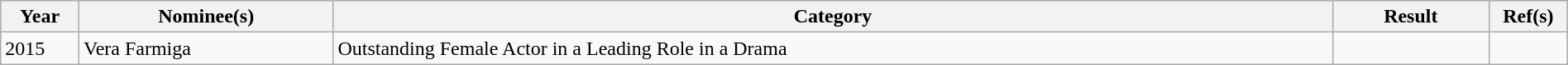<table class="wikitable" width=100%>
<tr>
<th width=5%>Year</th>
<th>Nominee(s)</th>
<th>Category</th>
<th width=10%>Result</th>
<th width=5%>Ref(s)</th>
</tr>
<tr>
<td>2015</td>
<td>Vera Farmiga</td>
<td>Outstanding Female Actor in a Leading Role in a Drama</td>
<td></td>
<td></td>
</tr>
</table>
